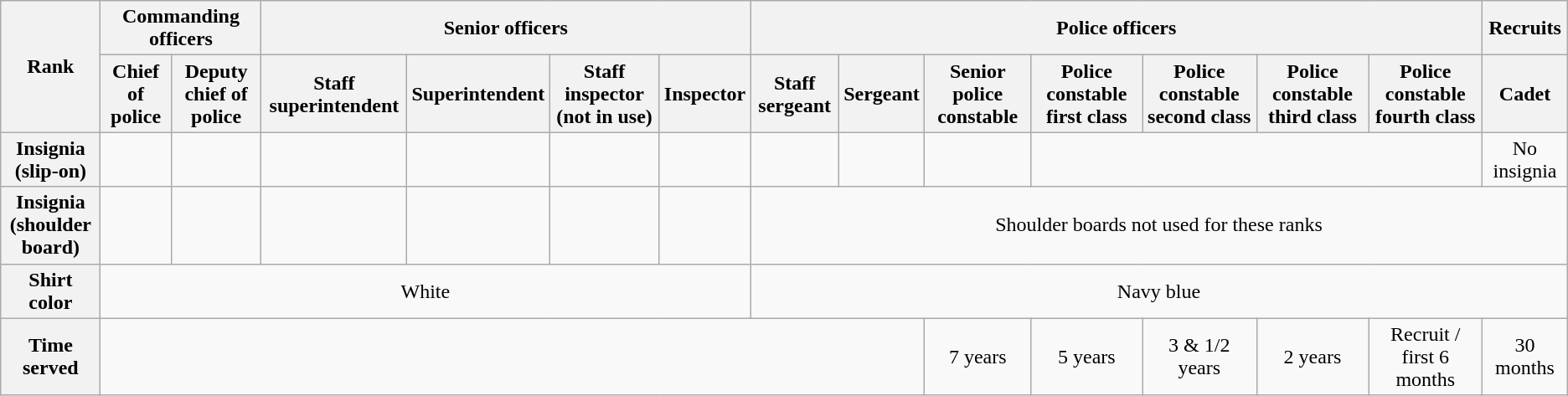<table class="wikitable">
<tr style="text-align:center;">
<th rowspan="2">Rank</th>
<th colspan="2">Commanding officers</th>
<th colspan="4">Senior officers</th>
<th colspan="7">Police officers</th>
<th colspan="1">Recruits</th>
</tr>
<tr style="text-align:center;">
<th>Chief of police</th>
<th>Deputy chief of police</th>
<th>Staff superintendent</th>
<th>Superintendent</th>
<th>Staff inspector (not in use)</th>
<th>Inspector</th>
<th>Staff sergeant</th>
<th>Sergeant</th>
<th>Senior police constable</th>
<th>Police constable first class</th>
<th>Police constable second class</th>
<th>Police constable third class</th>
<th>Police constable fourth class</th>
<th>Cadet</th>
</tr>
<tr style="text-align:center;">
<th>Insignia<br>(slip-on)</th>
<td></td>
<td></td>
<td></td>
<td></td>
<td></td>
<td></td>
<td></td>
<td></td>
<td></td>
<td colspan=4></td>
<td>No insignia</td>
</tr>
<tr style="text-align:center;">
<th>Insignia<br>(shoulder board)</th>
<td></td>
<td></td>
<td></td>
<td></td>
<td></td>
<td></td>
<td colspan="8">Shoulder boards not used for these ranks</td>
</tr>
<tr style="text-align:center;">
<th>Shirt color</th>
<td colspan=6>White</td>
<td colspan=8>Navy blue</td>
</tr>
<tr style="text-align:center;">
<th>Time served</th>
<td colspan=8></td>
<td>7 years</td>
<td>5 years</td>
<td>3 & 1/2 years</td>
<td>2 years</td>
<td>Recruit / first 6 months</td>
<td>30 months</td>
</tr>
</table>
